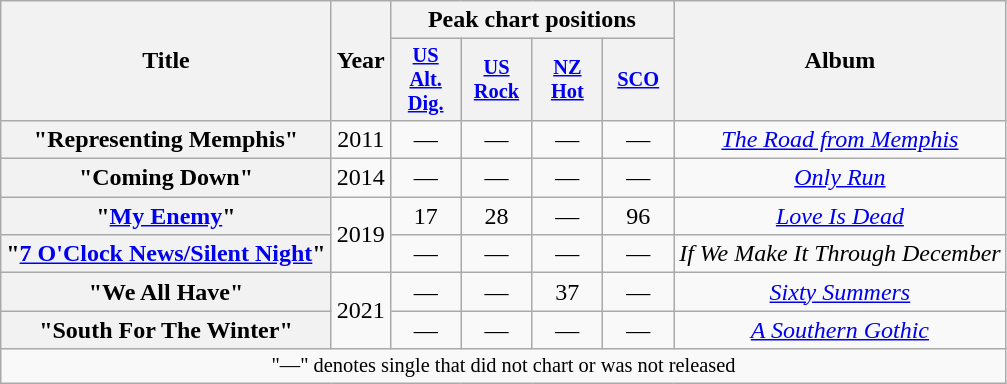<table class="wikitable plainrowheaders" style="text-align:center;">
<tr>
<th scope="col" rowspan="2">Title</th>
<th scope="col" rowspan="2">Year</th>
<th scope="col" colspan="4">Peak chart positions</th>
<th scope="col" rowspan="2">Album</th>
</tr>
<tr>
<th scope="col" style="width:3em;font-size:85%;"><a href='#'>US<br>Alt.<br>Dig.</a><br></th>
<th scope="col" style="width:3em;font-size:85%;"><a href='#'>US<br>Rock</a><br></th>
<th scope="col" style="width:3em;font-size:85%;"><a href='#'>NZ<br>Hot</a><br></th>
<th scope="col" style="width:3em;font-size:85%;"><a href='#'>SCO</a><br></th>
</tr>
<tr>
<th scope="row">"Representing Memphis"<br></th>
<td>2011</td>
<td>—</td>
<td>—</td>
<td>—</td>
<td>—</td>
<td><em><a href='#'>The Road from Memphis</a></em></td>
</tr>
<tr>
<th scope="row">"Coming Down"<br></th>
<td>2014</td>
<td>—</td>
<td>—</td>
<td>—</td>
<td>—</td>
<td><em><a href='#'>Only Run</a></em></td>
</tr>
<tr>
<th scope="row">"<a href='#'>My Enemy</a>"<br></th>
<td rowspan="2">2019</td>
<td>17</td>
<td>28</td>
<td>—</td>
<td>96</td>
<td><em><a href='#'>Love Is Dead</a></em></td>
</tr>
<tr>
<th scope="row">"<a href='#'>7 O'Clock News/Silent Night</a>"<br></th>
<td>—</td>
<td>—</td>
<td>—</td>
<td>—</td>
<td><em>If We Make It Through December</em></td>
</tr>
<tr>
<th scope="row">"We All Have"<br></th>
<td rowspan="2">2021</td>
<td>—</td>
<td>—</td>
<td>37</td>
<td>—</td>
<td><em><a href='#'>Sixty Summers</a></em></td>
</tr>
<tr>
<th scope="row">"South For The Winter"<br></th>
<td>—</td>
<td>—</td>
<td>—</td>
<td>—</td>
<td><em><a href='#'>A Southern Gothic</a></em></td>
</tr>
<tr>
<td colspan="10" style="font-size:85%;">"—" denotes single that did not chart or was not released</td>
</tr>
</table>
